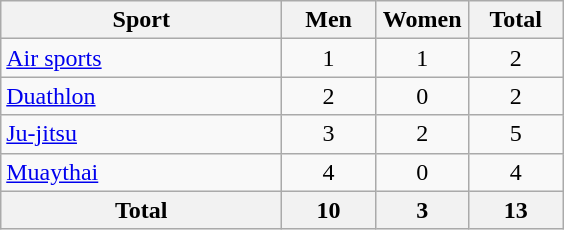<table class="wikitable sortable" style="text-align:center;">
<tr>
<th width=180>Sport</th>
<th width=55>Men</th>
<th width=55>Women</th>
<th width=55>Total</th>
</tr>
<tr>
<td align=left><a href='#'>Air sports</a></td>
<td>1</td>
<td>1</td>
<td>2</td>
</tr>
<tr>
<td align=left><a href='#'>Duathlon</a></td>
<td>2</td>
<td>0</td>
<td>2</td>
</tr>
<tr>
<td align=left><a href='#'>Ju-jitsu</a></td>
<td>3</td>
<td>2</td>
<td>5</td>
</tr>
<tr>
<td align=left><a href='#'>Muaythai</a></td>
<td>4</td>
<td>0</td>
<td>4</td>
</tr>
<tr>
<th>Total</th>
<th>10</th>
<th>3</th>
<th>13</th>
</tr>
</table>
